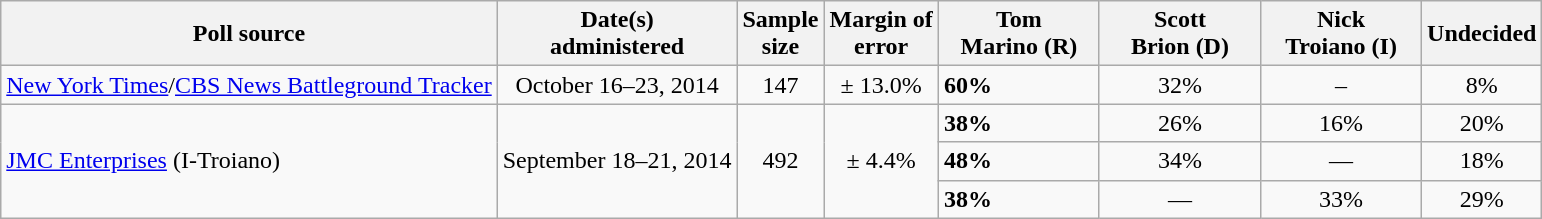<table class="wikitable">
<tr>
<th>Poll source</th>
<th>Date(s)<br>administered</th>
<th>Sample<br>size</th>
<th>Margin of<br>error</th>
<th style="width:100px;">Tom<br>Marino (R)</th>
<th style="width:100px;">Scott<br>Brion (D)</th>
<th style="width:100px;">Nick<br>Troiano (I)</th>
<th>Undecided</th>
</tr>
<tr>
<td><a href='#'>New York Times</a>/<a href='#'>CBS News Battleground Tracker</a></td>
<td align=center>October 16–23, 2014</td>
<td align=center>147</td>
<td align=center>± 13.0%</td>
<td><strong>60%</strong></td>
<td align=center>32%</td>
<td align=center>–</td>
<td align=center>8%</td>
</tr>
<tr>
<td rowspan=3><a href='#'>JMC Enterprises</a> (I-Troiano)</td>
<td align=center rowspan=3>September 18–21, 2014</td>
<td align=center rowspan=3>492</td>
<td align=center rowspan=3>± 4.4%</td>
<td><strong>38%</strong></td>
<td align=center>26%</td>
<td align=center>16%</td>
<td align=center>20%</td>
</tr>
<tr>
<td><strong>48%</strong></td>
<td align=center>34%</td>
<td align=center>—</td>
<td align=center>18%</td>
</tr>
<tr>
<td><strong>38%</strong></td>
<td align=center>—</td>
<td align=center>33%</td>
<td align=center>29%</td>
</tr>
</table>
